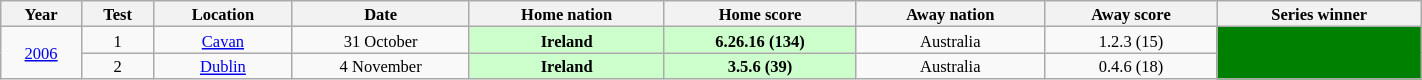<table class="wikitable" style="width:75%; margin:0 left; font-size: 11px; text-align:center">
<tr>
<th>Year</th>
<th>Test</th>
<th>Location</th>
<th>Date</th>
<th>Home nation</th>
<th>Home score</th>
<th>Away nation</th>
<th>Away score</th>
<th>Series winner</th>
</tr>
<tr style="text-align:center;">
<td rowspan=2><a href='#'>2006</a></td>
<td>1</td>
<td><a href='#'>Cavan</a></td>
<td>31 October</td>
<td style="background:#cfc;"><strong>Ireland</strong></td>
<td style="background:#cfc;"><strong>6.26.16 (134)</strong></td>
<td>Australia</td>
<td>1.2.3 (15)</td>
<td rowspan="2"!div style="background:Green; text-align:center;"></td>
</tr>
<tr style="text-align:center;">
<td>2</td>
<td><a href='#'>Dublin</a></td>
<td>4 November</td>
<td style="background:#cfc;"><strong>Ireland</strong></td>
<td style="background:#cfc;"><strong>3.5.6 (39)</strong></td>
<td>Australia</td>
<td>0.4.6 (18)</td>
</tr>
</table>
